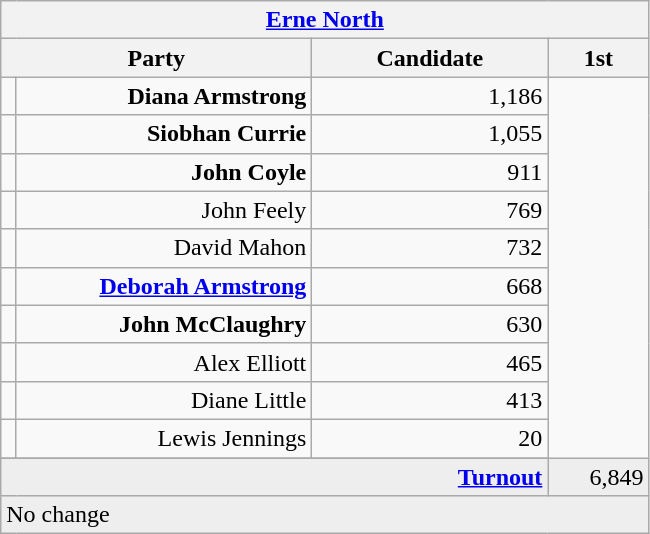<table class="wikitable">
<tr>
<th colspan="4" align="center"><a href='#'>Erne North</a></th>
</tr>
<tr>
<th colspan="2" align="center" width=200>Party</th>
<th width=150>Candidate</th>
<th width=60>1st </th>
</tr>
<tr>
<td></td>
<td align="right"><strong>Diana Armstrong</strong></td>
<td align="right">1,186</td>
</tr>
<tr>
<td></td>
<td align="right"><strong>Siobhan Currie</strong></td>
<td align="right">1,055</td>
</tr>
<tr>
<td></td>
<td align="right"><strong>John Coyle</strong></td>
<td align="right">911</td>
</tr>
<tr>
<td></td>
<td align="right">John Feely</td>
<td align="right">769</td>
</tr>
<tr>
<td></td>
<td align="right">David Mahon</td>
<td align="right">732</td>
</tr>
<tr>
<td></td>
<td align="right"><strong><a href='#'>Deborah Armstrong</a></strong></td>
<td align="right">668</td>
</tr>
<tr>
<td></td>
<td align="right"><strong>John McClaughry</strong></td>
<td align="right">630</td>
</tr>
<tr>
<td></td>
<td align="right">Alex Elliott</td>
<td align="right">465</td>
</tr>
<tr>
<td></td>
<td align="right">Diane Little</td>
<td align="right">413</td>
</tr>
<tr>
<td></td>
<td align="right">Lewis Jennings</td>
<td align="right">20</td>
</tr>
<tr>
</tr>
<tr bgcolor="EEEEEE">
<td colspan=3 align="right"><strong><a href='#'>Turnout</a></strong></td>
<td align="right">6,849</td>
</tr>
<tr bgcolor="EEEEEE">
<td colspan=4 bgcolor="EEEEEE">No change</td>
</tr>
</table>
